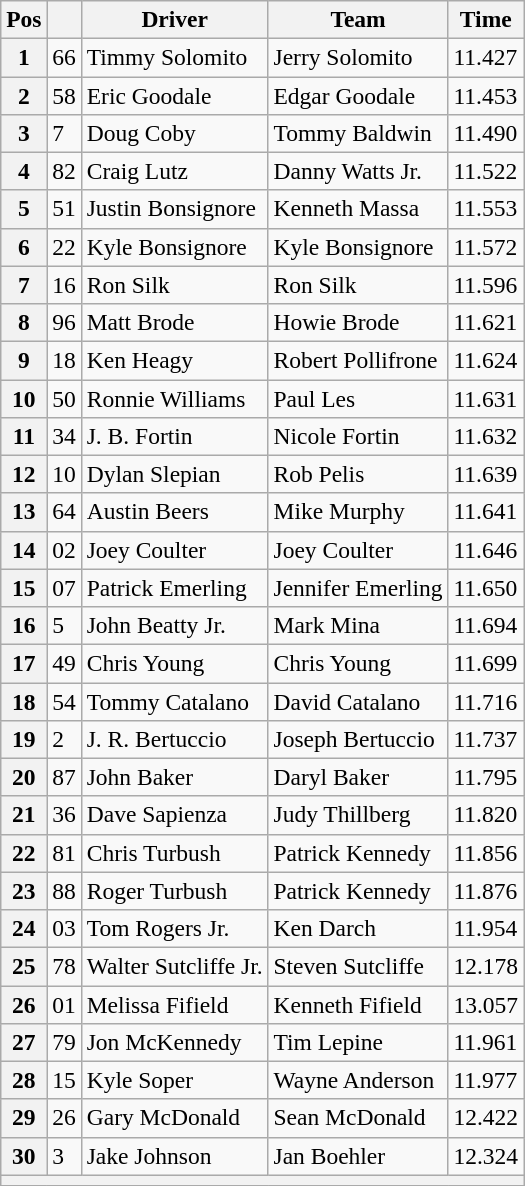<table class="wikitable" style="font-size:98%">
<tr>
<th>Pos</th>
<th></th>
<th>Driver</th>
<th>Team</th>
<th>Time</th>
</tr>
<tr>
<th>1</th>
<td>66</td>
<td>Timmy Solomito</td>
<td>Jerry Solomito</td>
<td>11.427</td>
</tr>
<tr>
<th>2</th>
<td>58</td>
<td>Eric Goodale</td>
<td>Edgar Goodale</td>
<td>11.453</td>
</tr>
<tr>
<th>3</th>
<td>7</td>
<td>Doug Coby</td>
<td>Tommy Baldwin</td>
<td>11.490</td>
</tr>
<tr>
<th>4</th>
<td>82</td>
<td>Craig Lutz</td>
<td>Danny Watts Jr.</td>
<td>11.522</td>
</tr>
<tr>
<th>5</th>
<td>51</td>
<td>Justin Bonsignore</td>
<td>Kenneth Massa</td>
<td>11.553</td>
</tr>
<tr>
<th>6</th>
<td>22</td>
<td>Kyle Bonsignore</td>
<td>Kyle Bonsignore</td>
<td>11.572</td>
</tr>
<tr>
<th>7</th>
<td>16</td>
<td>Ron Silk</td>
<td>Ron Silk</td>
<td>11.596</td>
</tr>
<tr>
<th>8</th>
<td>96</td>
<td>Matt Brode</td>
<td>Howie Brode</td>
<td>11.621</td>
</tr>
<tr>
<th>9</th>
<td>18</td>
<td>Ken Heagy</td>
<td>Robert Pollifrone</td>
<td>11.624</td>
</tr>
<tr>
<th>10</th>
<td>50</td>
<td>Ronnie Williams</td>
<td>Paul Les</td>
<td>11.631</td>
</tr>
<tr>
<th>11</th>
<td>34</td>
<td>J. B. Fortin</td>
<td>Nicole Fortin</td>
<td>11.632</td>
</tr>
<tr>
<th>12</th>
<td>10</td>
<td>Dylan Slepian</td>
<td>Rob Pelis</td>
<td>11.639</td>
</tr>
<tr>
<th>13</th>
<td>64</td>
<td>Austin Beers</td>
<td>Mike Murphy</td>
<td>11.641</td>
</tr>
<tr>
<th>14</th>
<td>02</td>
<td>Joey Coulter</td>
<td>Joey Coulter</td>
<td>11.646</td>
</tr>
<tr>
<th>15</th>
<td>07</td>
<td>Patrick Emerling</td>
<td>Jennifer Emerling</td>
<td>11.650</td>
</tr>
<tr>
<th>16</th>
<td>5</td>
<td>John Beatty Jr.</td>
<td>Mark Mina</td>
<td>11.694</td>
</tr>
<tr>
<th>17</th>
<td>49</td>
<td>Chris Young</td>
<td>Chris Young</td>
<td>11.699</td>
</tr>
<tr>
<th>18</th>
<td>54</td>
<td>Tommy Catalano</td>
<td>David Catalano</td>
<td>11.716</td>
</tr>
<tr>
<th>19</th>
<td>2</td>
<td>J. R. Bertuccio</td>
<td>Joseph Bertuccio</td>
<td>11.737</td>
</tr>
<tr>
<th>20</th>
<td>87</td>
<td>John Baker</td>
<td>Daryl Baker</td>
<td>11.795</td>
</tr>
<tr>
<th>21</th>
<td>36</td>
<td>Dave Sapienza</td>
<td>Judy Thillberg</td>
<td>11.820</td>
</tr>
<tr>
<th>22</th>
<td>81</td>
<td>Chris Turbush</td>
<td>Patrick Kennedy</td>
<td>11.856</td>
</tr>
<tr>
<th>23</th>
<td>88</td>
<td>Roger Turbush</td>
<td>Patrick Kennedy</td>
<td>11.876</td>
</tr>
<tr>
<th>24</th>
<td>03</td>
<td>Tom Rogers Jr.</td>
<td>Ken Darch</td>
<td>11.954</td>
</tr>
<tr>
<th>25</th>
<td>78</td>
<td>Walter Sutcliffe Jr.</td>
<td>Steven Sutcliffe</td>
<td>12.178</td>
</tr>
<tr>
<th>26</th>
<td>01</td>
<td>Melissa Fifield</td>
<td>Kenneth Fifield</td>
<td>13.057</td>
</tr>
<tr>
<th>27</th>
<td>79</td>
<td>Jon McKennedy</td>
<td>Tim Lepine</td>
<td>11.961</td>
</tr>
<tr>
<th>28</th>
<td>15</td>
<td>Kyle Soper</td>
<td>Wayne Anderson</td>
<td>11.977</td>
</tr>
<tr>
<th>29</th>
<td>26</td>
<td>Gary McDonald</td>
<td>Sean McDonald</td>
<td>12.422</td>
</tr>
<tr>
<th>30</th>
<td>3</td>
<td>Jake Johnson</td>
<td>Jan Boehler</td>
<td>12.324</td>
</tr>
<tr>
<th colspan="6"></th>
</tr>
<tr>
</tr>
</table>
